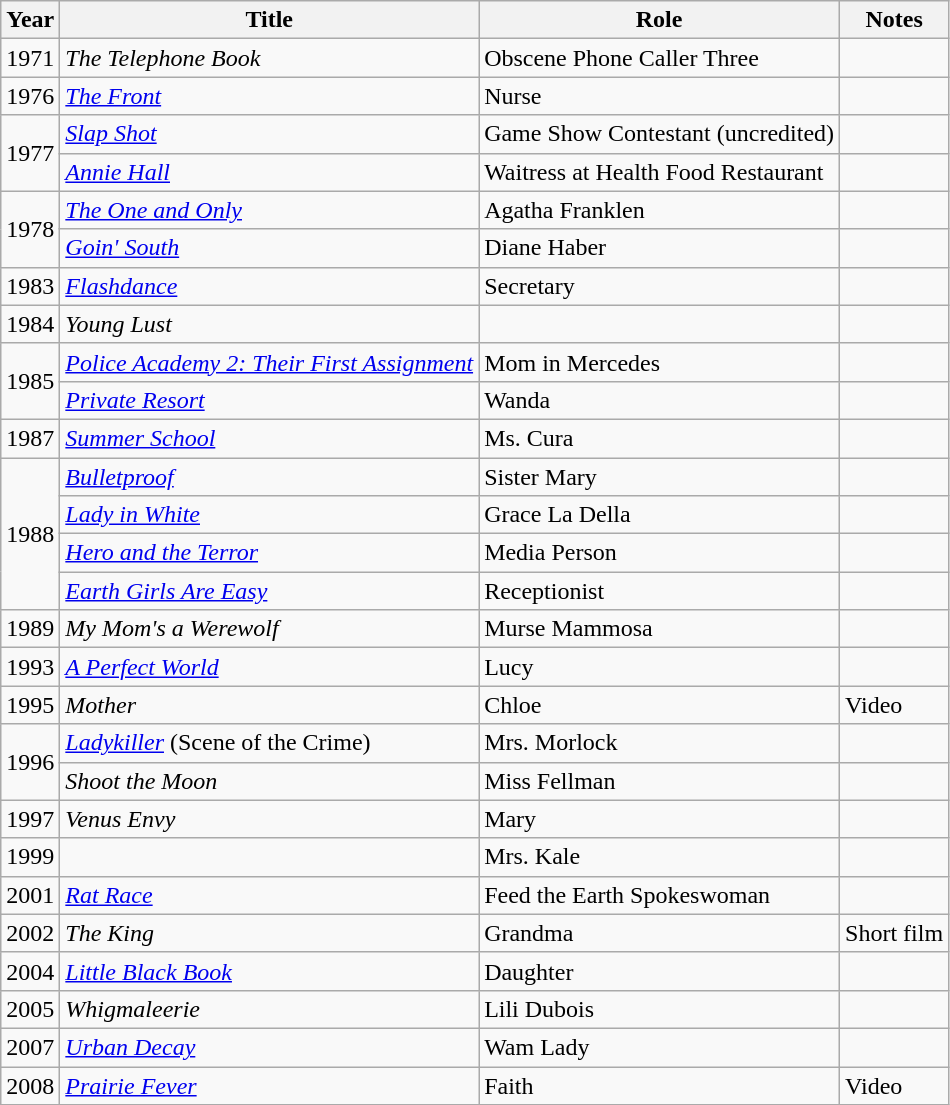<table class="wikitable sortable">
<tr>
<th>Year</th>
<th>Title</th>
<th>Role</th>
<th class="unsortable">Notes</th>
</tr>
<tr>
<td>1971</td>
<td><em>The Telephone Book</em></td>
<td>Obscene Phone Caller Three</td>
<td></td>
</tr>
<tr>
<td>1976</td>
<td><em><a href='#'>The Front</a></em></td>
<td>Nurse</td>
<td></td>
</tr>
<tr>
<td rowspan=2>1977</td>
<td><em><a href='#'>Slap Shot</a></em></td>
<td>Game Show Contestant (uncredited)</td>
<td></td>
</tr>
<tr>
<td><em><a href='#'>Annie Hall</a></em></td>
<td>Waitress at Health Food Restaurant</td>
<td></td>
</tr>
<tr>
<td rowspan=2>1978</td>
<td><em><a href='#'>The One and Only</a></em></td>
<td>Agatha Franklen</td>
<td></td>
</tr>
<tr>
<td><em><a href='#'>Goin' South</a></em></td>
<td>Diane Haber</td>
<td></td>
</tr>
<tr>
<td>1983</td>
<td><em><a href='#'>Flashdance</a></em></td>
<td>Secretary</td>
<td></td>
</tr>
<tr>
<td>1984</td>
<td><em>Young Lust</em></td>
<td></td>
<td></td>
</tr>
<tr>
<td rowspan=2>1985</td>
<td><em><a href='#'>Police Academy 2: Their First Assignment</a></em></td>
<td>Mom in Mercedes</td>
<td></td>
</tr>
<tr>
<td><em><a href='#'>Private Resort</a></em></td>
<td>Wanda</td>
<td></td>
</tr>
<tr>
<td>1987</td>
<td><em><a href='#'>Summer School</a></em></td>
<td>Ms. Cura</td>
<td></td>
</tr>
<tr>
<td rowspan=4>1988</td>
<td><em><a href='#'>Bulletproof</a></em></td>
<td>Sister Mary</td>
<td></td>
</tr>
<tr>
<td><em><a href='#'>Lady in White</a></em></td>
<td>Grace La Della</td>
<td></td>
</tr>
<tr>
<td><em><a href='#'>Hero and the Terror</a></em></td>
<td>Media Person</td>
<td></td>
</tr>
<tr>
<td><em><a href='#'>Earth Girls Are Easy</a></em></td>
<td>Receptionist</td>
<td></td>
</tr>
<tr>
<td>1989</td>
<td><em>My Mom's a Werewolf</em></td>
<td>Murse Mammosa</td>
<td></td>
</tr>
<tr>
<td>1993</td>
<td><em><a href='#'>A Perfect World</a></em></td>
<td>Lucy</td>
<td></td>
</tr>
<tr>
<td>1995</td>
<td><em>Mother</em></td>
<td>Chloe</td>
<td>Video</td>
</tr>
<tr>
<td rowspan=2>1996</td>
<td><em><a href='#'>Ladykiller</a></em> (Scene of the Crime)</td>
<td>Mrs. Morlock</td>
<td></td>
</tr>
<tr>
<td><em>Shoot the Moon</em></td>
<td>Miss Fellman</td>
<td></td>
</tr>
<tr>
<td>1997</td>
<td><em>Venus Envy</em></td>
<td>Mary</td>
<td></td>
</tr>
<tr>
<td>1999</td>
<td><em></em></td>
<td>Mrs. Kale</td>
<td></td>
</tr>
<tr>
<td>2001</td>
<td><em><a href='#'>Rat Race</a></em></td>
<td>Feed the Earth Spokeswoman</td>
<td></td>
</tr>
<tr>
<td>2002</td>
<td><em>The King</em></td>
<td>Grandma</td>
<td>Short film</td>
</tr>
<tr>
<td>2004</td>
<td><em><a href='#'>Little Black Book</a></em></td>
<td>Daughter</td>
<td></td>
</tr>
<tr>
<td>2005</td>
<td><em>Whigmaleerie</em></td>
<td>Lili Dubois</td>
<td></td>
</tr>
<tr>
<td>2007</td>
<td><em><a href='#'>Urban Decay</a></em></td>
<td>Wam Lady</td>
<td></td>
</tr>
<tr>
<td>2008</td>
<td><em><a href='#'>Prairie Fever</a></em></td>
<td>Faith</td>
<td>Video</td>
</tr>
</table>
